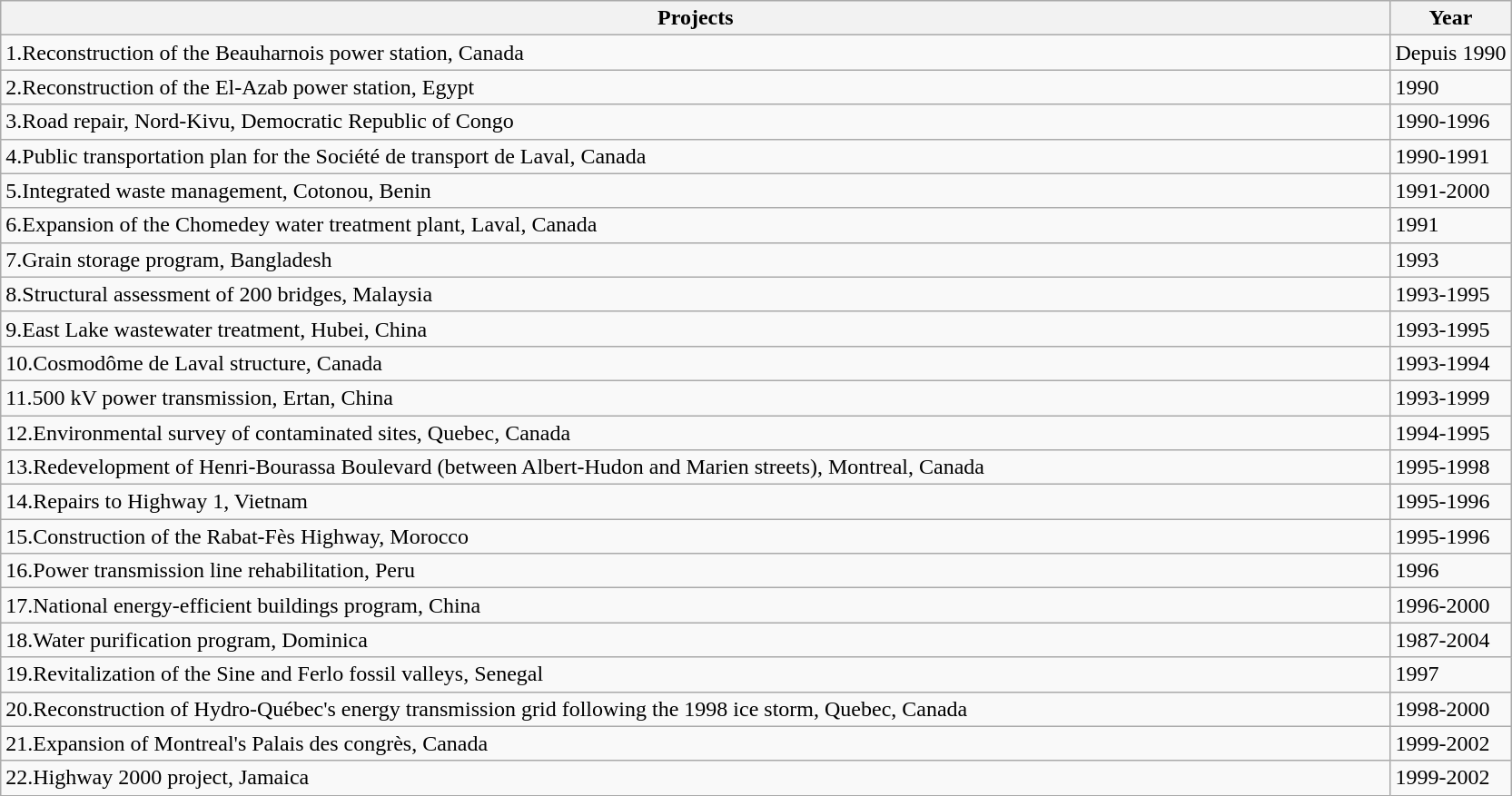<table class="wikitable">
<tr>
<th>Projects</th>
<th width="8%">Year</th>
</tr>
<tr>
<td>1.Reconstruction of the Beauharnois power station, Canada</td>
<td>Depuis 1990</td>
</tr>
<tr>
<td>2.Reconstruction of the El-Azab power station, Egypt</td>
<td>1990</td>
</tr>
<tr>
<td>3.Road repair, Nord-Kivu, Democratic Republic of Congo</td>
<td>1990-1996</td>
</tr>
<tr>
<td>4.Public transportation plan for the Société de transport de Laval, Canada</td>
<td>1990-1991</td>
</tr>
<tr>
<td>5.Integrated waste management, Cotonou, Benin</td>
<td>1991-2000</td>
</tr>
<tr>
<td>6.Expansion of the Chomedey water treatment plant, Laval, Canada</td>
<td>1991</td>
</tr>
<tr>
<td>7.Grain storage program, Bangladesh</td>
<td>1993</td>
</tr>
<tr>
<td>8.Structural assessment of 200 bridges, Malaysia</td>
<td>1993-1995</td>
</tr>
<tr>
<td>9.East Lake wastewater treatment, Hubei, China</td>
<td>1993-1995</td>
</tr>
<tr>
<td>10.Cosmodôme de Laval structure, Canada</td>
<td>1993-1994</td>
</tr>
<tr>
<td>11.500 kV power transmission, Ertan, China</td>
<td>1993-1999</td>
</tr>
<tr>
<td>12.Environmental survey of contaminated sites, Quebec, Canada</td>
<td>1994-1995</td>
</tr>
<tr>
<td>13.Redevelopment of Henri-Bourassa Boulevard (between Albert-Hudon and Marien streets), Montreal, Canada</td>
<td>1995-1998</td>
</tr>
<tr>
<td>14.Repairs to Highway 1, Vietnam</td>
<td>1995-1996</td>
</tr>
<tr>
<td>15.Construction of the Rabat-Fès Highway, Morocco</td>
<td>1995-1996</td>
</tr>
<tr>
<td>16.Power transmission line rehabilitation, Peru</td>
<td>1996</td>
</tr>
<tr>
<td>17.National energy-efficient buildings program, China</td>
<td>1996-2000</td>
</tr>
<tr>
<td>18.Water purification program, Dominica</td>
<td>1987-2004</td>
</tr>
<tr>
<td>19.Revitalization of the Sine and Ferlo fossil valleys, Senegal</td>
<td>1997</td>
</tr>
<tr>
<td>20.Reconstruction of Hydro-Québec's energy transmission grid following the 1998 ice storm, Quebec, Canada</td>
<td>1998-2000</td>
</tr>
<tr>
<td>21.Expansion of Montreal's Palais des congrès, Canada</td>
<td>1999-2002</td>
</tr>
<tr>
<td>22.Highway 2000 project, Jamaica</td>
<td>1999-2002</td>
</tr>
</table>
